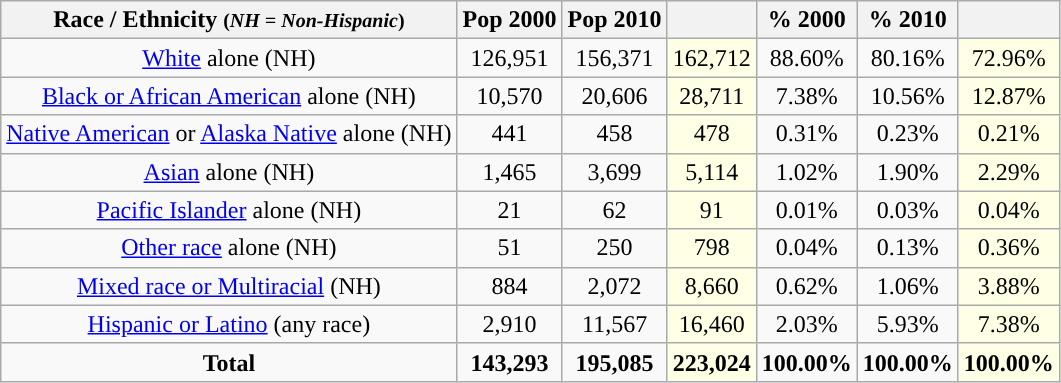<table class="wikitable" style="text-align:center;">
<tr>
<th>Race / Ethnicity <small>(<em>NH = Non-Hispanic</em>)</small></th>
<th>Pop 2000</th>
<th>Pop 2010</th>
<th></th>
<th>% 2000</th>
<th>% 2010</th>
<th></th>
</tr>
<tr>
<td><a href='#'>White</a> alone (NH)</td>
<td>126,951</td>
<td>156,371</td>
<td style='background: #ffffe6;'>162,712</td>
<td>88.60%</td>
<td>80.16%</td>
<td style='background: #ffffe6;'>72.96%</td>
</tr>
<tr>
<td><a href='#'>Black or African American</a> alone (NH)</td>
<td>10,570</td>
<td>20,606</td>
<td style='background: #ffffe6;'>28,711</td>
<td>7.38%</td>
<td>10.56%</td>
<td style='background: #ffffe6;'>12.87%</td>
</tr>
<tr>
<td><a href='#'>Native American</a> or <a href='#'>Alaska Native</a> alone (NH)</td>
<td>441</td>
<td>458</td>
<td style='background: #ffffe6;'>478</td>
<td>0.31%</td>
<td>0.23%</td>
<td style='background: #ffffe6;'>0.21%</td>
</tr>
<tr>
<td><a href='#'>Asian</a> alone (NH)</td>
<td>1,465</td>
<td>3,699</td>
<td style='background: #ffffe6;'>5,114</td>
<td>1.02%</td>
<td>1.90%</td>
<td style='background: #ffffe6;'>2.29%</td>
</tr>
<tr>
<td><a href='#'>Pacific Islander</a> alone (NH)</td>
<td>21</td>
<td>62</td>
<td style='background: #ffffe6;'>91</td>
<td>0.01%</td>
<td>0.03%</td>
<td style='background: #ffffe6;'>0.04%</td>
</tr>
<tr>
<td><a href='#'>Other race</a> alone (NH)</td>
<td>51</td>
<td>250</td>
<td style='background: #ffffe6;'>798</td>
<td>0.04%</td>
<td>0.13%</td>
<td style='background: #ffffe6;'>0.36%</td>
</tr>
<tr>
<td><a href='#'>Mixed race or Multiracial</a> (NH)</td>
<td>884</td>
<td>2,072</td>
<td style='background: #ffffe6;'>8,660</td>
<td>0.62%</td>
<td>1.06%</td>
<td style='background: #ffffe6;'>3.88%</td>
</tr>
<tr>
<td><a href='#'>Hispanic or Latino</a> (any race)</td>
<td>2,910</td>
<td>11,567</td>
<td style='background: #ffffe6;'>16,460</td>
<td>2.03%</td>
<td>5.93%</td>
<td style='background: #ffffe6;'>7.38%</td>
</tr>
<tr>
<td><strong>Total</strong></td>
<td><strong>143,293</strong></td>
<td><strong>195,085</strong></td>
<td style='background: #ffffe6;'><strong>223,024</strong></td>
<td><strong>100.00%</strong></td>
<td><strong>100.00%</strong></td>
<td style='background: #ffffe6;'><strong>100.00%</strong></td>
</tr>
</table>
